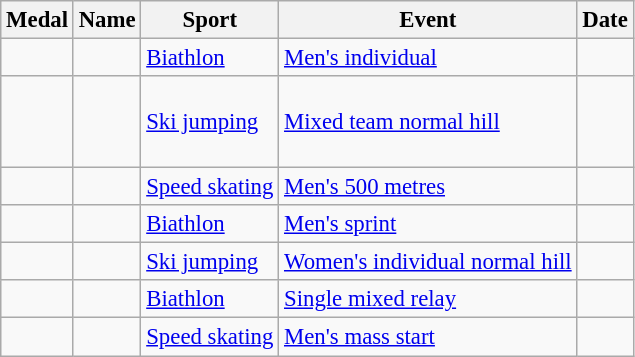<table class="wikitable sortable" style="font-size:95%;">
<tr>
<th>Medal</th>
<th>Name</th>
<th>Sport</th>
<th>Event</th>
<th>Date</th>
</tr>
<tr>
<td></td>
<td></td>
<td><a href='#'>Biathlon</a></td>
<td><a href='#'>Men's individual</a></td>
<td></td>
</tr>
<tr>
<td></td>
<td><br><br><br></td>
<td><a href='#'>Ski jumping</a></td>
<td><a href='#'>Mixed team normal hill</a></td>
<td></td>
</tr>
<tr>
<td></td>
<td></td>
<td><a href='#'>Speed skating</a></td>
<td><a href='#'>Men's 500 metres</a></td>
<td></td>
</tr>
<tr>
<td></td>
<td></td>
<td><a href='#'>Biathlon</a></td>
<td><a href='#'>Men's sprint</a></td>
<td></td>
</tr>
<tr>
<td></td>
<td></td>
<td><a href='#'>Ski jumping</a></td>
<td><a href='#'>Women's individual normal hill</a></td>
<td></td>
</tr>
<tr>
<td></td>
<td><br></td>
<td><a href='#'>Biathlon</a></td>
<td><a href='#'>Single mixed relay</a></td>
<td></td>
</tr>
<tr>
<td></td>
<td></td>
<td><a href='#'>Speed skating</a></td>
<td><a href='#'>Men's mass start</a></td>
<td></td>
</tr>
</table>
